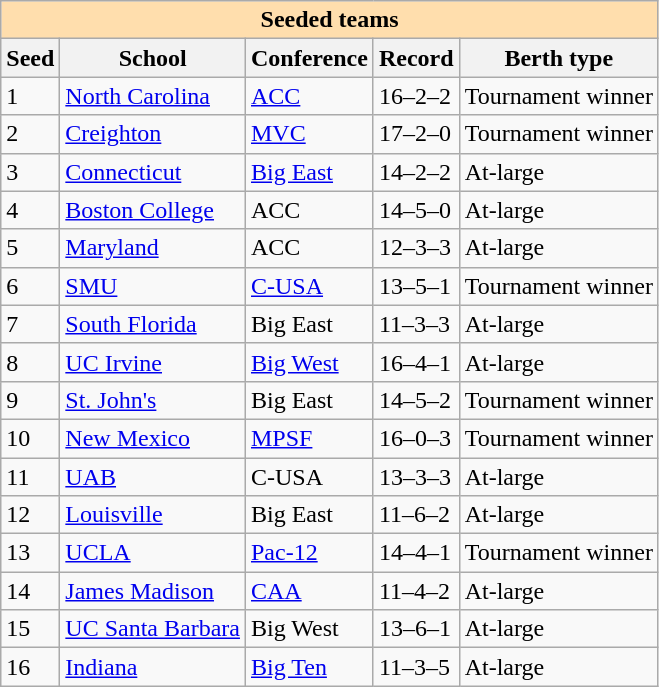<table class="wikitable">
<tr>
<th colspan="6" style="background:#ffdead;">Seeded teams</th>
</tr>
<tr>
<th>Seed</th>
<th>School</th>
<th>Conference</th>
<th>Record</th>
<th>Berth type</th>
</tr>
<tr>
<td>1</td>
<td><a href='#'>North Carolina</a></td>
<td><a href='#'>ACC</a></td>
<td>16–2–2</td>
<td>Tournament winner</td>
</tr>
<tr>
<td>2</td>
<td><a href='#'>Creighton</a></td>
<td><a href='#'>MVC</a></td>
<td>17–2–0</td>
<td>Tournament winner</td>
</tr>
<tr>
<td>3</td>
<td><a href='#'>Connecticut</a></td>
<td><a href='#'>Big East</a></td>
<td>14–2–2</td>
<td>At-large</td>
</tr>
<tr>
<td>4</td>
<td><a href='#'>Boston College</a></td>
<td>ACC</td>
<td>14–5–0</td>
<td>At-large</td>
</tr>
<tr>
<td>5</td>
<td><a href='#'>Maryland</a></td>
<td>ACC</td>
<td>12–3–3</td>
<td>At-large</td>
</tr>
<tr>
<td>6</td>
<td><a href='#'>SMU</a></td>
<td><a href='#'>C-USA</a></td>
<td>13–5–1</td>
<td>Tournament winner</td>
</tr>
<tr>
<td>7</td>
<td><a href='#'>South Florida</a></td>
<td>Big East</td>
<td>11–3–3</td>
<td>At-large</td>
</tr>
<tr>
<td>8</td>
<td><a href='#'>UC Irvine</a></td>
<td><a href='#'>Big West</a></td>
<td>16–4–1</td>
<td>At-large</td>
</tr>
<tr>
<td>9</td>
<td><a href='#'>St. John's</a></td>
<td>Big East</td>
<td>14–5–2</td>
<td>Tournament winner</td>
</tr>
<tr>
<td>10</td>
<td><a href='#'>New Mexico</a></td>
<td><a href='#'>MPSF</a></td>
<td>16–0–3</td>
<td>Tournament winner</td>
</tr>
<tr>
<td>11</td>
<td><a href='#'>UAB</a></td>
<td>C-USA</td>
<td>13–3–3</td>
<td>At-large</td>
</tr>
<tr>
<td>12</td>
<td><a href='#'>Louisville</a></td>
<td>Big East</td>
<td>11–6–2</td>
<td>At-large</td>
</tr>
<tr>
<td>13</td>
<td><a href='#'>UCLA</a></td>
<td><a href='#'>Pac-12</a></td>
<td>14–4–1</td>
<td>Tournament winner</td>
</tr>
<tr>
<td>14</td>
<td><a href='#'>James Madison</a></td>
<td><a href='#'>CAA</a></td>
<td>11–4–2</td>
<td>At-large</td>
</tr>
<tr>
<td>15</td>
<td><a href='#'>UC Santa Barbara</a></td>
<td>Big West</td>
<td>13–6–1</td>
<td>At-large</td>
</tr>
<tr>
<td>16</td>
<td><a href='#'>Indiana</a></td>
<td><a href='#'>Big Ten</a></td>
<td>11–3–5</td>
<td>At-large</td>
</tr>
</table>
